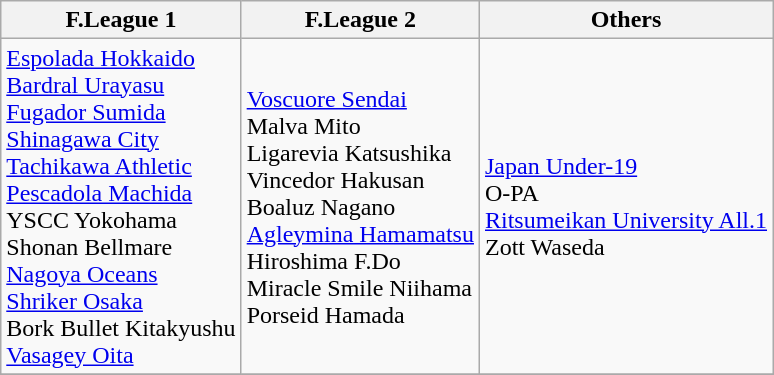<table class="wikitable sortable" style="text-align:left;">
<tr>
<th>F.League 1</th>
<th>F.League 2</th>
<th>Others</th>
</tr>
<tr>
<td><a href='#'>Espolada Hokkaido</a> <br> <a href='#'>Bardral Urayasu</a> <br> <a href='#'>Fugador Sumida</a> <br> <a href='#'>Shinagawa City</a> <br> <a href='#'>Tachikawa Athletic</a> <br> <a href='#'>Pescadola Machida</a> <br> YSCC Yokohama <br> Shonan Bellmare <br> <a href='#'>Nagoya Oceans</a> <br> <a href='#'>Shriker Osaka</a> <br> Bork Bullet Kitakyushu <br> <a href='#'>Vasagey Oita</a></td>
<td><a href='#'>Voscuore Sendai</a> <br> Malva Mito <br> Ligarevia Katsushika <br> Vincedor Hakusan <br> Boaluz Nagano <br> <a href='#'>Agleymina Hamamatsu</a> <br> Hiroshima F.Do <br> Miracle Smile Niihama <br> Porseid Hamada</td>
<td><a href='#'>Japan Under-19</a> <br> O-PA  <br> <a href='#'>Ritsumeikan University All.1</a>  <br> Zott Waseda </td>
</tr>
<tr>
</tr>
</table>
